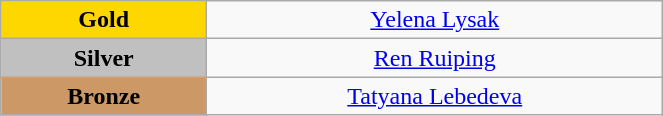<table class="wikitable" style="text-align:center; " width="35%">
<tr>
<td bgcolor="gold"><strong>Gold</strong></td>
<td><a href='#'>Yelena Lysak</a><br>  <small><em></em></small></td>
</tr>
<tr>
<td bgcolor="silver"><strong>Silver</strong></td>
<td><a href='#'>Ren Ruiping</a><br>  <small><em></em></small></td>
</tr>
<tr>
<td bgcolor="CC9966"><strong>Bronze</strong></td>
<td><a href='#'>Tatyana Lebedeva</a><br>  <small><em></em></small></td>
</tr>
</table>
